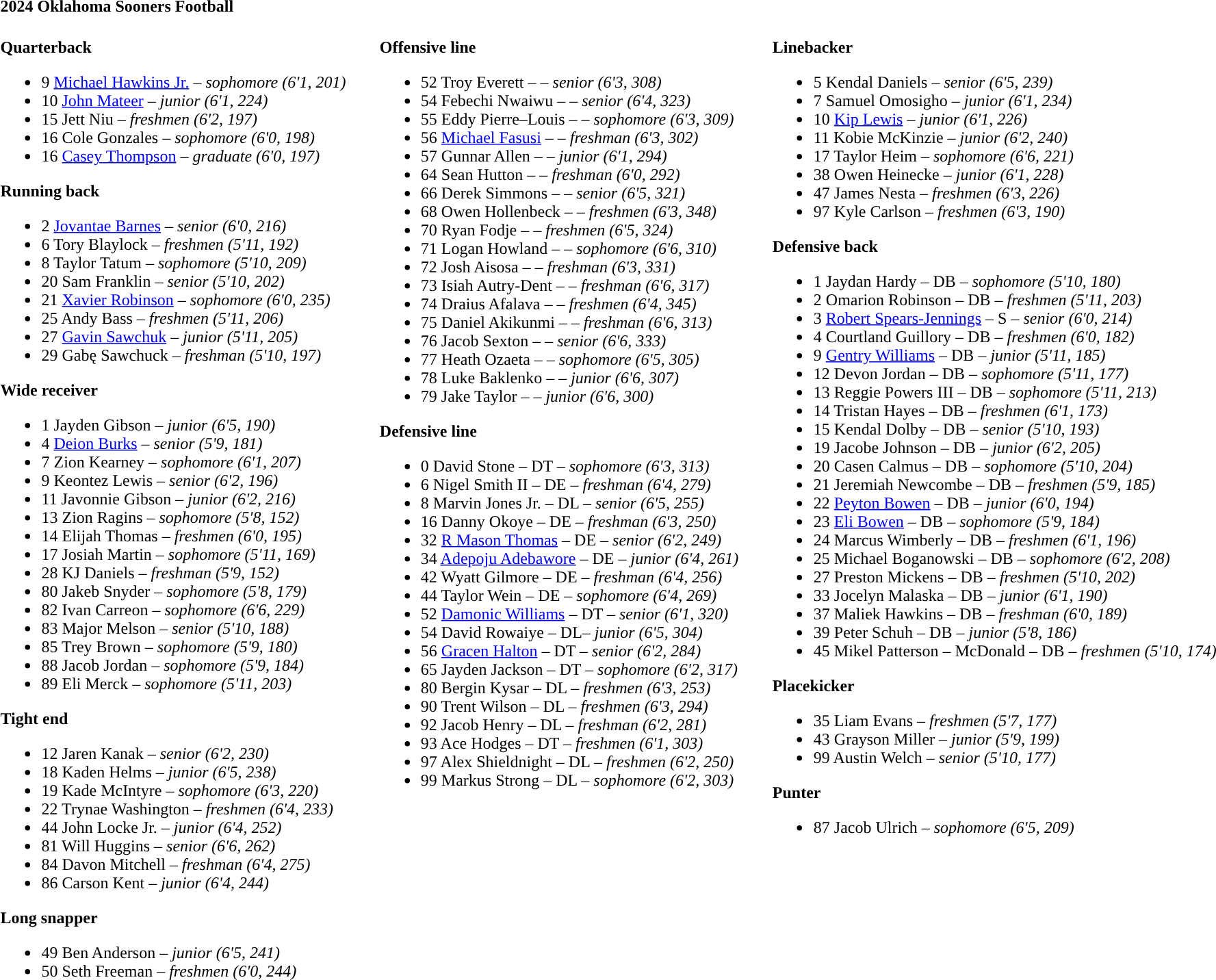<table class="toccolours" style="text-align: left;">
<tr>
<td colspan=11><strong>2024 Oklahoma Sooners Football</strong></td>
</tr>
<tr>
<td valign="top"><br><strong>Quarterback</strong><ul><li>9  <a href='#'>Michael Hawkins Jr.</a> – <em>sophomore  (6'1, 201)</em></li><li>10 <a href='#'>John Mateer</a> – <em>  junior (6'1, 224)</em></li><li>15 Jett Niu – <em>freshmen (6'2, 197)</em></li><li>16 Cole Gonzales – <em>sophomore (6'0, 198)</em></li><li>16 <a href='#'>Casey Thompson</a> – <em> graduate (6'0, 197)</em></li></ul><strong>Running back</strong><ul><li>2 <a href='#'>Jovantae Barnes</a> – <em>senior (6'0, 216)</em></li><li>6 Tory Blaylock – <em>freshmen (5'11, 192)</em></li><li>8 Taylor Tatum – <em>sophomore (5'10, 209)</em></li><li>20 Sam Franklin – <em> senior (5'10, 202)</em></li><li>21 <a href='#'>Xavier Robinson</a> – <em>sophomore  (6'0, 235)</em></li><li>25 Andy Bass – <em> freshmen (5'11, 206)</em></li><li>27 <a href='#'>Gavin Sawchuk</a> – <em> junior  (5'11, 205)</em></li><li>29 Gabę Sawchuck – <em> freshman (5'10, 197)</em></li></ul><strong>Wide receiver</strong><ul><li>1 Jayden Gibson – <em> junior (6'5, 190)</em></li><li>4 <a href='#'>Deion Burks</a> – <em> senior (5'9, 181)</em></li><li>7 Zion Kearney – <em>sophomore  (6'1, 207)</em></li><li>9 Keontez Lewis – <em> senior (6'2, 196)</em></li><li>11 Javonnie Gibson – <em> junior (6'2, 216)</em></li><li>13 Zion Ragins – <em>sophomore (5'8, 152)</em></li><li>14 Elijah Thomas – <em>freshmen (6'0, 195)</em></li><li>17 Josiah Martin – <em>sophomore (5'11, 169)</em></li><li>28 KJ Daniels – <em>freshman (5'9, 152)</em></li><li>80 Jakeb Snyder – <em> sophomore (5'8, 179)</em></li><li>82 Ivan Carreon – <em> sophomore  (6'6, 229)</em></li><li>83 Major Melson – <em> senior (5'10, 188)</em></li><li>85 Trey Brown – <em>  sophomore (5'9, 180)</em></li><li>88 Jacob Jordan  – <em>sophomore  (5'9, 184)</em></li><li>89 Eli Merck – <em>  sophomore (5'11, 203)</em></li></ul><strong>Tight end</strong><ul><li>12 Jaren Kanak – <em>senior (6'2, 230)</em></li><li>18 Kaden Helms – <em>  junior (6'5, 238)</em></li><li>19 Kade McIntyre – <em>  sophomore (6'3, 220)</em></li><li>22 Trynae Washington – <em>freshmen (6'4, 233)</em></li><li>44 John Locke Jr. – <em> junior (6'4, 252)</em></li><li>81 Will Huggins – <em> senior (6'6, 262)</em></li><li>84  Davon Mitchell – <em> freshman (6'4, 275)</em></li><li>86 Carson Kent – <em> junior (6'4, 244)</em></li></ul><strong>Long snapper</strong><ul><li>49 Ben Anderson – <em> junior  (6'5, 241)</em></li><li>50 Seth Freeman – <em>freshmen   (6'0, 244)</em></li></ul></td>
<td width="25"> </td>
<td valign="top"><br><strong>Offensive line</strong><ul><li>52 Troy Everett – –<em> senior (6'3, 308)</em></li><li>54 Febechi Nwaiwu – – <em> senior (6'4, 323)</em></li><li>55 Eddy Pierre–Louis –  – <em> sophomore (6'3, 309)</em></li><li>56 <a href='#'>Michael Fasusi</a> –  – <em>freshman (6'3, 302)</em></li><li>57 Gunnar Allen –  – <em> junior  (6'1, 294)</em></li><li>64 Sean Hutton –  – <em>  freshman (6'0, 292)</em></li><li>66 Derek Simmons  –  – <em> senior (6'5, 321)</em></li><li>68 Owen Hollenbeck – – <em> freshmen (6'3, 348)</em></li><li>70 Ryan Fodje  – – <em>freshmen (6'5, 324)</em></li><li>71 Logan Howland –  – <em> sophomore  (6'6, 310)</em></li><li>72 Josh Aisosa –  – <em> freshman (6'3, 331)</em></li><li>73 Isiah Autry-Dent –  – <em> freshman (6'6, 317)</em></li><li>74 Draius Afalava – – <em>freshmen (6'4, 345)</em></li><li>75 Daniel Akikunmi –  –  <em> freshman (6'6, 313)</em></li><li>76 Jacob Sexton – – <em>senior (6'6, 333)</em></li><li>77 Heath Ozaeta –  – <em> sophomore  (6'5, 305)</em></li><li>78 Luke Baklenko – – <em>junior (6'6, 307)</em></li><li>79 Jake Taylor –  –  <em> junior (6'6, 300)</em></li></ul><strong>Defensive line</strong><ul><li>0 David Stone  – DT – <em>sophomore  (6'3, 313)</em></li><li>6 Nigel Smith II – DE – <em> freshman (6'4, 279)</em></li><li>8 Marvin Jones Jr. – DL –  <em>senior (6'5, 255)</em></li><li>16 Danny Okoye – DE – <em> freshman (6'3, 250)</em></li><li>32 <a href='#'>R Mason Thomas</a> – DE – <em>senior  (6'2, 249)</em></li><li>34 <a href='#'>Adepoju Adebawore</a> – DE – <em>junior  (6'4, 261)</em></li><li>42 Wyatt Gilmore – DE – <em> freshman (6'4, 256)</em></li><li>44 Taylor Wein – DE – <em> sophomore (6'4, 269)</em></li><li>52 <a href='#'>Damonic Williams</a> – DT – <em>senior (6'1, 320)</em></li><li>54 David Rowaiye  – DL– <em> junior (6'5, 304)</em></li><li>56 <a href='#'>Gracen Halton</a> – DT –  <em>senior  (6'2, 284)</em></li><li>65 Jayden Jackson – DT – <em>sophomore  (6'2, 317)</em></li><li>80 Bergin Kysar – DL –  <em> freshmen (6'3, 253)</em></li><li>90 Trent Wilson – DL –  <em>freshmen (6'3, 294)</em></li><li>92 Jacob Henry – DL –  <em> freshman (6'2, 281)</em></li><li>93 Ace Hodges – DT – <em> freshmen (6'1, 303)</em></li><li>97 Alex Shieldnight – DL – <em>freshmen (6'2, 250)</em></li><li>99 Markus Strong – DL  – <em>  sophomore  (6'2, 303)</em></li></ul></td>
<td width="25"> </td>
<td valign="top"><br><strong>Linebacker</strong><ul><li>5 Kendal Daniels – <em> senior (6'5, 239)</em></li><li>7 Samuel Omosigho – <em>junior  (6'1, 234)</em></li><li>10 <a href='#'>Kip Lewis</a> – <em> junior  (6'1, 226)</em></li><li>11 Kobie McKinzie – <em> junior  (6'2, 240)</em></li><li>17 Taylor Heim – <em> sophomore  (6'6, 221)</em></li><li>38 Owen Heinecke – <em> junior (6'1, 228)</em></li><li>47 James Nesta – <em>  freshmen (6'3, 226)</em></li><li>97 Kyle Carlson – <em>   freshmen (6'3, 190)</em></li></ul><strong>Defensive back</strong><ul><li>1  Jaydan Hardy – DB – <em>sophomore  (5'10, 180)</em></li><li>2 Omarion Robinson – DB – <em>freshmen (5'11, 203)</em></li><li>3 <a href='#'>Robert Spears-Jennings</a> – S – <em> senior (6'0, 214)</em></li><li>4 Courtland Guillory – DB –  <em>freshmen (6'0, 182)</em></li><li>9 <a href='#'>Gentry Williams</a> – DB  – <em> junior  (5'11, 185)</em></li><li>12 Devon Jordan – DB  – <em>sophomore  (5'11, 177)</em></li><li>13 Reggie Powers III – DB – <em>sophomore (5'11, 213)</em></li><li>14  Tristan Hayes – DB – <em>freshmen (6'1, 173)</em></li><li>15 Kendal Dolby – DB – <em> senior (5'10, 193)</em></li><li>19 Jacobe Johnson – DB – <em>junior (6'2, 205)</em></li><li>20 Casen Calmus – DB – <em>sophomore (5'10, 204)</em></li><li>21 Jeremiah Newcombe – DB – <em> freshmen (5'9, 185)</em></li><li>22 <a href='#'>Peyton Bowen</a> – DB – <em>junior  (6'0, 194)</em></li><li>23 <a href='#'>Eli Bowen</a> – DB – <em>sophomore  (5'9, 184)</em></li><li>24 Marcus Wimberly – DB – <em>freshmen (6'1, 196)</em></li><li>25 Michael Boganowski  – DB – <em>sophomore (6'2, 208)</em></li><li>27 Preston Mickens – DB – <em> freshmen   (5'10, 202)</em></li><li>33 Jocelyn Malaska – DB – <em> junior (6'1, 190)</em></li><li>37 Maliek Hawkins – DB – <em>  freshman (6'0, 189)</em></li><li>39 Peter Schuh – DB – <em>  junior  (5'8, 186)</em></li><li>45 Mikel Patterson – McDonald – DB – <em> freshmen (5'10, 174)</em></li></ul><strong>Placekicker</strong><ul><li>35 Liam Evans – <em> freshmen (5'7, 177)</em></li><li>43 Grayson Miller – <em> junior (5'9, 199)</em></li><li>99 Austin Welch –  <em>  senior (5'10, 177)</em></li></ul><strong>Punter</strong><ul><li>87 Jacob Ulrich – <em> sophomore (6'5, 209)</em></li></ul></td>
</tr>
</table>
